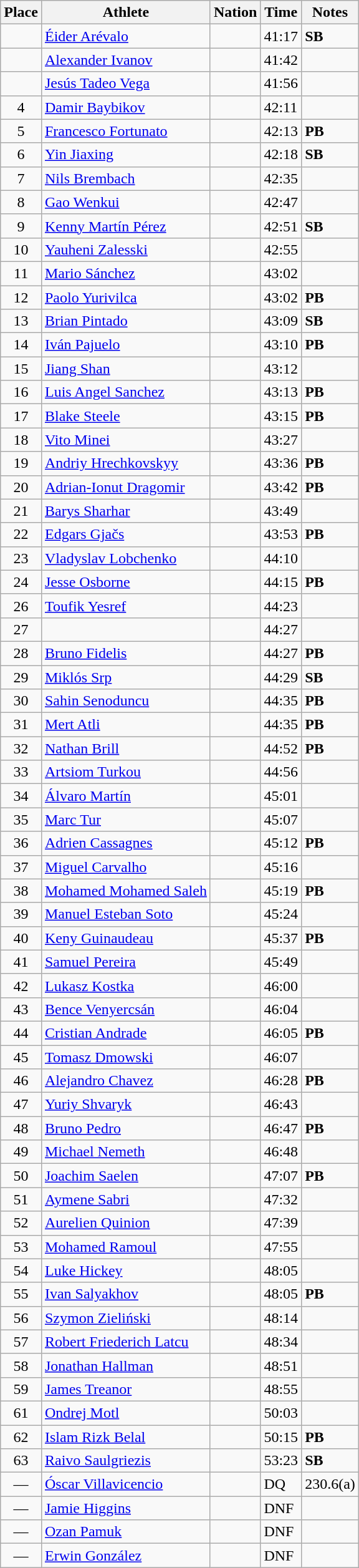<table class=wikitable>
<tr>
<th>Place</th>
<th>Athlete</th>
<th>Nation</th>
<th>Time</th>
<th>Notes</th>
</tr>
<tr>
<td align=center></td>
<td><a href='#'>Éider Arévalo</a></td>
<td></td>
<td>41:17</td>
<td><strong>SB</strong></td>
</tr>
<tr>
<td align=center></td>
<td><a href='#'>Alexander Ivanov</a></td>
<td></td>
<td>41:42</td>
<td></td>
</tr>
<tr>
<td align=center></td>
<td><a href='#'>Jesús Tadeo Vega</a></td>
<td></td>
<td>41:56</td>
<td></td>
</tr>
<tr>
<td align=center>4</td>
<td><a href='#'>Damir Baybikov</a></td>
<td></td>
<td>42:11</td>
<td></td>
</tr>
<tr>
<td align=center>5</td>
<td><a href='#'>Francesco Fortunato</a></td>
<td></td>
<td>42:13</td>
<td><strong>PB</strong></td>
</tr>
<tr>
<td align=center>6</td>
<td><a href='#'>Yin Jiaxing</a></td>
<td></td>
<td>42:18</td>
<td><strong>SB</strong></td>
</tr>
<tr>
<td align=center>7</td>
<td><a href='#'>Nils Brembach</a></td>
<td></td>
<td>42:35</td>
<td></td>
</tr>
<tr>
<td align=center>8</td>
<td><a href='#'>Gao Wenkui</a></td>
<td></td>
<td>42:47</td>
<td></td>
</tr>
<tr>
<td align=center>9</td>
<td><a href='#'>Kenny Martín Pérez</a></td>
<td></td>
<td>42:51</td>
<td><strong>SB</strong></td>
</tr>
<tr>
<td align=center>10</td>
<td><a href='#'>Yauheni Zalesski</a></td>
<td></td>
<td>42:55</td>
<td></td>
</tr>
<tr>
<td align=center>11</td>
<td><a href='#'>Mario Sánchez</a></td>
<td></td>
<td>43:02</td>
<td></td>
</tr>
<tr>
<td align=center>12</td>
<td><a href='#'>Paolo Yurivilca</a></td>
<td></td>
<td>43:02</td>
<td><strong>PB</strong></td>
</tr>
<tr>
<td align=center>13</td>
<td><a href='#'>Brian Pintado</a></td>
<td></td>
<td>43:09</td>
<td><strong>SB</strong></td>
</tr>
<tr>
<td align=center>14</td>
<td><a href='#'>Iván Pajuelo</a></td>
<td></td>
<td>43:10</td>
<td><strong>PB</strong></td>
</tr>
<tr>
<td align=center>15</td>
<td><a href='#'>Jiang Shan</a></td>
<td></td>
<td>43:12</td>
<td></td>
</tr>
<tr>
<td align=center>16</td>
<td><a href='#'>Luis Angel Sanchez</a></td>
<td></td>
<td>43:13</td>
<td><strong>PB</strong></td>
</tr>
<tr>
<td align=center>17</td>
<td><a href='#'>Blake Steele</a></td>
<td></td>
<td>43:15</td>
<td><strong>PB</strong></td>
</tr>
<tr>
<td align=center>18</td>
<td><a href='#'>Vito Minei</a></td>
<td></td>
<td>43:27</td>
<td></td>
</tr>
<tr>
<td align=center>19</td>
<td><a href='#'>Andriy Hrechkovskyy</a></td>
<td></td>
<td>43:36</td>
<td><strong>PB</strong></td>
</tr>
<tr>
<td align=center>20</td>
<td><a href='#'>Adrian-Ionut Dragomir</a></td>
<td></td>
<td>43:42</td>
<td><strong>PB</strong></td>
</tr>
<tr>
<td align=center>21</td>
<td><a href='#'>Barys Sharhar</a></td>
<td></td>
<td>43:49</td>
<td></td>
</tr>
<tr>
<td align=center>22</td>
<td><a href='#'>Edgars Gjačs</a></td>
<td></td>
<td>43:53</td>
<td><strong>PB</strong></td>
</tr>
<tr>
<td align=center>23</td>
<td><a href='#'>Vladyslav Lobchenko</a></td>
<td></td>
<td>44:10</td>
<td></td>
</tr>
<tr>
<td align=center>24</td>
<td><a href='#'>Jesse Osborne</a></td>
<td></td>
<td>44:15</td>
<td><strong>PB</strong></td>
</tr>
<tr>
<td align=center>26</td>
<td><a href='#'>Toufik Yesref</a></td>
<td></td>
<td>44:23</td>
<td></td>
</tr>
<tr>
<td align=center>27</td>
<td></td>
<td></td>
<td>44:27</td>
<td></td>
</tr>
<tr>
<td align=center>28</td>
<td><a href='#'>Bruno Fidelis</a></td>
<td></td>
<td>44:27</td>
<td><strong>PB</strong></td>
</tr>
<tr>
<td align=center>29</td>
<td><a href='#'>Miklós Srp</a></td>
<td></td>
<td>44:29</td>
<td><strong>SB</strong></td>
</tr>
<tr>
<td align=center>30</td>
<td><a href='#'>Sahin Senoduncu</a></td>
<td></td>
<td>44:35</td>
<td><strong>PB</strong></td>
</tr>
<tr>
<td align=center>31</td>
<td><a href='#'>Mert Atli</a></td>
<td></td>
<td>44:35</td>
<td><strong>PB</strong></td>
</tr>
<tr>
<td align=center>32</td>
<td><a href='#'>Nathan Brill</a></td>
<td></td>
<td>44:52</td>
<td><strong>PB</strong></td>
</tr>
<tr>
<td align=center>33</td>
<td><a href='#'>Artsiom Turkou</a></td>
<td></td>
<td>44:56</td>
<td></td>
</tr>
<tr>
<td align=center>34</td>
<td><a href='#'>Álvaro Martín</a></td>
<td></td>
<td>45:01</td>
<td></td>
</tr>
<tr>
<td align=center>35</td>
<td><a href='#'>Marc Tur</a></td>
<td></td>
<td>45:07</td>
<td></td>
</tr>
<tr>
<td align=center>36</td>
<td><a href='#'>Adrien Cassagnes</a></td>
<td></td>
<td>45:12</td>
<td><strong>PB</strong></td>
</tr>
<tr>
<td align=center>37</td>
<td><a href='#'>Miguel Carvalho</a></td>
<td></td>
<td>45:16</td>
<td></td>
</tr>
<tr>
<td align=center>38</td>
<td><a href='#'>Mohamed Mohamed Saleh</a></td>
<td></td>
<td>45:19</td>
<td><strong>PB</strong></td>
</tr>
<tr>
<td align=center>39</td>
<td><a href='#'>Manuel Esteban Soto</a></td>
<td></td>
<td>45:24</td>
<td></td>
</tr>
<tr>
<td align=center>40</td>
<td><a href='#'>Keny Guinaudeau</a></td>
<td></td>
<td>45:37</td>
<td><strong>PB</strong></td>
</tr>
<tr>
<td align=center>41</td>
<td><a href='#'>Samuel Pereira</a></td>
<td></td>
<td>45:49</td>
<td></td>
</tr>
<tr>
<td align=center>42</td>
<td><a href='#'>Lukasz Kostka</a></td>
<td></td>
<td>46:00</td>
<td></td>
</tr>
<tr>
<td align=center>43</td>
<td><a href='#'>Bence Venyercsán</a></td>
<td></td>
<td>46:04</td>
<td></td>
</tr>
<tr>
<td align=center>44</td>
<td><a href='#'>Cristian Andrade</a></td>
<td></td>
<td>46:05</td>
<td><strong>PB</strong></td>
</tr>
<tr>
<td align=center>45</td>
<td><a href='#'>Tomasz Dmowski</a></td>
<td></td>
<td>46:07</td>
<td></td>
</tr>
<tr>
<td align=center>46</td>
<td><a href='#'>Alejandro Chavez</a></td>
<td></td>
<td>46:28</td>
<td><strong>PB</strong></td>
</tr>
<tr>
<td align=center>47</td>
<td><a href='#'>Yuriy Shvaryk</a></td>
<td></td>
<td>46:43</td>
<td></td>
</tr>
<tr>
<td align=center>48</td>
<td><a href='#'>Bruno Pedro</a></td>
<td></td>
<td>46:47</td>
<td><strong>PB</strong></td>
</tr>
<tr>
<td align=center>49</td>
<td><a href='#'>Michael Nemeth</a></td>
<td></td>
<td>46:48</td>
<td></td>
</tr>
<tr>
<td align=center>50</td>
<td><a href='#'>Joachim Saelen</a></td>
<td></td>
<td>47:07</td>
<td><strong>PB</strong></td>
</tr>
<tr>
<td align=center>51</td>
<td><a href='#'>Aymene Sabri</a></td>
<td></td>
<td>47:32</td>
<td></td>
</tr>
<tr>
<td align=center>52</td>
<td><a href='#'>Aurelien Quinion</a></td>
<td></td>
<td>47:39</td>
<td></td>
</tr>
<tr>
<td align=center>53</td>
<td><a href='#'>Mohamed Ramoul</a></td>
<td></td>
<td>47:55</td>
<td></td>
</tr>
<tr>
<td align=center>54</td>
<td><a href='#'>Luke Hickey</a></td>
<td></td>
<td>48:05</td>
<td></td>
</tr>
<tr>
<td align=center>55</td>
<td><a href='#'>Ivan Salyakhov</a></td>
<td></td>
<td>48:05</td>
<td><strong>PB</strong></td>
</tr>
<tr>
<td align=center>56</td>
<td><a href='#'>Szymon Zieliński</a></td>
<td></td>
<td>48:14</td>
<td></td>
</tr>
<tr>
<td align=center>57</td>
<td><a href='#'>Robert Friederich Latcu</a></td>
<td></td>
<td>48:34</td>
<td></td>
</tr>
<tr>
<td align=center>58</td>
<td><a href='#'>Jonathan Hallman</a></td>
<td></td>
<td>48:51</td>
<td></td>
</tr>
<tr>
<td align=center>59</td>
<td><a href='#'>James Treanor</a></td>
<td></td>
<td>48:55</td>
<td></td>
</tr>
<tr>
<td align=center>61</td>
<td><a href='#'>Ondrej Motl</a></td>
<td></td>
<td>50:03</td>
<td></td>
</tr>
<tr>
<td align=center>62</td>
<td><a href='#'>Islam Rizk Belal</a></td>
<td></td>
<td>50:15</td>
<td><strong>PB</strong></td>
</tr>
<tr>
<td align=center>63</td>
<td><a href='#'>Raivo Saulgriezis</a></td>
<td></td>
<td>53:23</td>
<td><strong>SB</strong></td>
</tr>
<tr>
<td align=center>—</td>
<td><a href='#'>Óscar Villavicencio</a></td>
<td></td>
<td>DQ</td>
<td>230.6(a)</td>
</tr>
<tr>
<td align=center>—</td>
<td><a href='#'>Jamie Higgins</a></td>
<td></td>
<td>DNF</td>
<td></td>
</tr>
<tr>
<td align=center>—</td>
<td><a href='#'>Ozan Pamuk</a></td>
<td></td>
<td>DNF</td>
<td></td>
</tr>
<tr>
<td align=center>—</td>
<td><a href='#'>Erwin González</a></td>
<td></td>
<td>DNF</td>
<td></td>
</tr>
</table>
